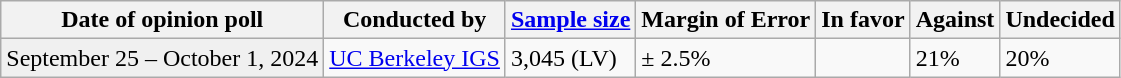<table class="wikitable">
<tr>
<th>Date of opinion poll</th>
<th>Conducted by</th>
<th><a href='#'>Sample size</a></th>
<th>Margin of Error</th>
<th>In favor</th>
<th>Against</th>
<th>Undecided</th>
</tr>
<tr>
<td style="background:#f0f0f0;">September 25 – October 1, 2024</td>
<td><a href='#'>UC Berkeley IGS</a></td>
<td>3,045 (LV)</td>
<td>± 2.5%</td>
<td></td>
<td>21%</td>
<td>20%</td>
</tr>
</table>
